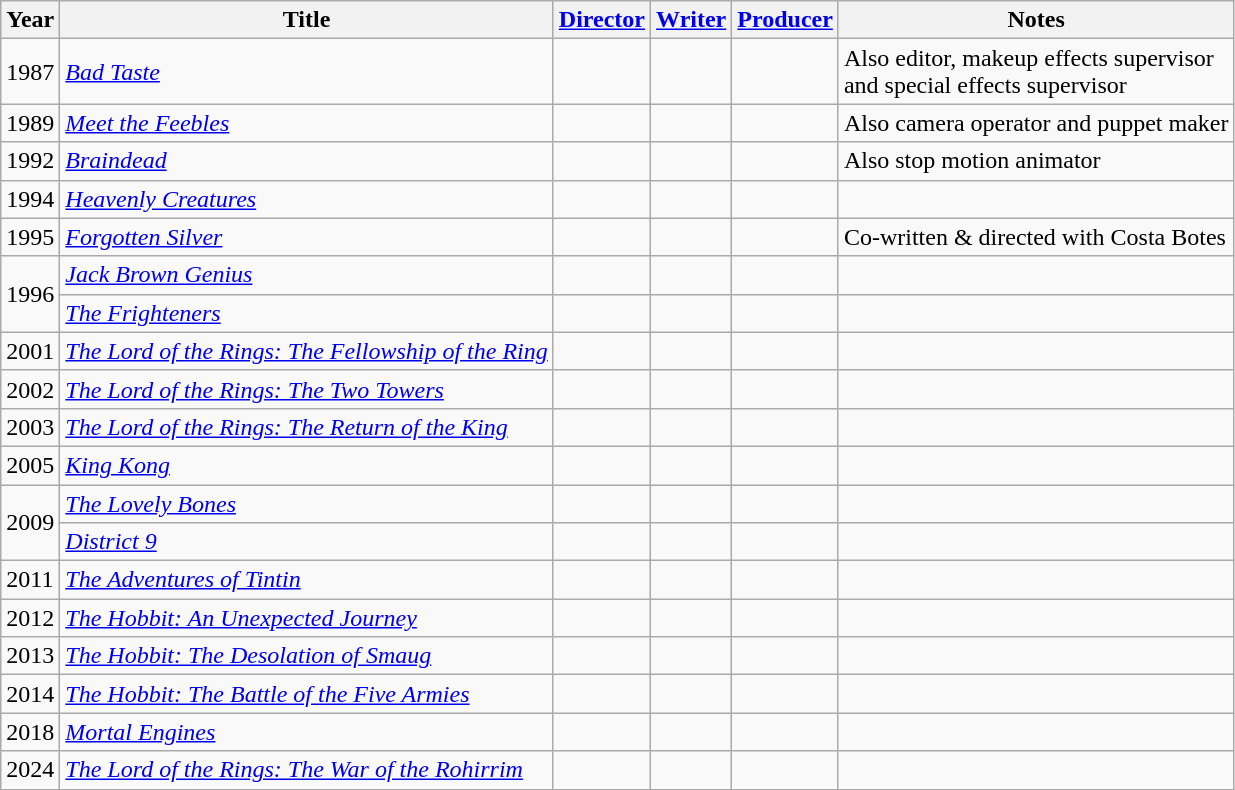<table class="wikitable">
<tr>
<th>Year</th>
<th>Title</th>
<th><a href='#'>Director</a></th>
<th><a href='#'>Writer</a></th>
<th><a href='#'>Producer</a></th>
<th>Notes</th>
</tr>
<tr>
<td>1987</td>
<td><em><a href='#'>Bad Taste</a></em></td>
<td></td>
<td></td>
<td></td>
<td>Also editor, makeup effects supervisor<br>and special effects supervisor</td>
</tr>
<tr>
<td>1989</td>
<td><em><a href='#'>Meet the Feebles</a></em></td>
<td></td>
<td></td>
<td></td>
<td>Also camera operator and puppet maker</td>
</tr>
<tr>
<td>1992</td>
<td><em><a href='#'>Braindead</a></em></td>
<td></td>
<td></td>
<td></td>
<td>Also stop motion animator</td>
</tr>
<tr>
<td>1994</td>
<td><em><a href='#'>Heavenly Creatures</a></em></td>
<td></td>
<td></td>
<td></td>
<td></td>
</tr>
<tr>
<td>1995</td>
<td><em><a href='#'>Forgotten Silver</a></em></td>
<td></td>
<td></td>
<td></td>
<td>Co-written & directed with Costa Botes</td>
</tr>
<tr>
<td rowspan=2>1996</td>
<td><em><a href='#'>Jack Brown Genius</a></em></td>
<td></td>
<td></td>
<td></td>
<td></td>
</tr>
<tr>
<td><em><a href='#'>The Frighteners</a></em></td>
<td></td>
<td></td>
<td></td>
<td></td>
</tr>
<tr>
<td>2001</td>
<td><em><a href='#'>The Lord of the Rings: The Fellowship of the Ring</a></em></td>
<td></td>
<td></td>
<td></td>
<td></td>
</tr>
<tr>
<td>2002</td>
<td><em><a href='#'>The Lord of the Rings: The Two Towers</a></em></td>
<td></td>
<td></td>
<td></td>
<td></td>
</tr>
<tr>
<td>2003</td>
<td><em><a href='#'>The Lord of the Rings: The Return of the King</a></em></td>
<td></td>
<td></td>
<td></td>
<td></td>
</tr>
<tr>
<td>2005</td>
<td><em><a href='#'>King Kong</a></em></td>
<td></td>
<td></td>
<td></td>
<td></td>
</tr>
<tr>
<td rowspan=2>2009</td>
<td><em><a href='#'>The Lovely Bones</a></em></td>
<td></td>
<td></td>
<td></td>
<td></td>
</tr>
<tr>
<td><em><a href='#'>District 9</a></em></td>
<td></td>
<td></td>
<td></td>
<td></td>
</tr>
<tr>
<td>2011</td>
<td><em><a href='#'>The Adventures of Tintin</a></em></td>
<td></td>
<td></td>
<td></td>
<td></td>
</tr>
<tr>
<td>2012</td>
<td><em><a href='#'>The Hobbit: An Unexpected Journey</a></em></td>
<td></td>
<td></td>
<td></td>
<td></td>
</tr>
<tr>
<td>2013</td>
<td><em><a href='#'>The Hobbit: The Desolation of Smaug</a></em></td>
<td></td>
<td></td>
<td></td>
<td></td>
</tr>
<tr>
<td>2014</td>
<td><em><a href='#'>The Hobbit: The Battle of the Five Armies</a></em></td>
<td></td>
<td></td>
<td></td>
<td></td>
</tr>
<tr>
<td>2018</td>
<td><em><a href='#'>Mortal Engines</a></em></td>
<td></td>
<td></td>
<td></td>
<td></td>
</tr>
<tr>
<td>2024</td>
<td><em><a href='#'>The Lord of the Rings: The War of the Rohirrim</a></em></td>
<td></td>
<td></td>
<td></td>
<td></td>
</tr>
</table>
